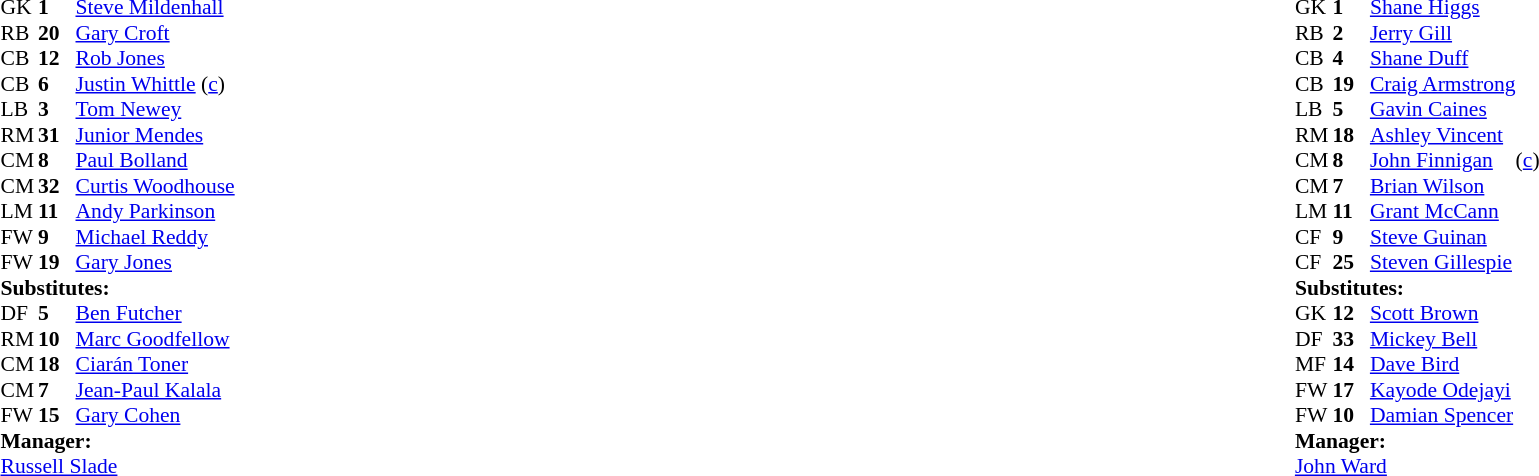<table width="100%">
<tr>
<td valign="top" width="50%"><br><table style="font-size: 90%" cellspacing="0" cellpadding="0">
<tr>
<td colspan="4"></td>
</tr>
<tr>
<th width="25"></th>
<th width="25"></th>
</tr>
<tr>
<td>GK</td>
<td><strong>1</strong></td>
<td><a href='#'>Steve Mildenhall</a></td>
</tr>
<tr>
<td>RB</td>
<td><strong>20</strong></td>
<td><a href='#'>Gary Croft</a> </td>
</tr>
<tr>
<td>CB</td>
<td><strong>12</strong></td>
<td><a href='#'>Rob Jones</a></td>
</tr>
<tr>
<td>CB</td>
<td><strong>6</strong></td>
<td><a href='#'>Justin Whittle</a> (<a href='#'>c</a>)</td>
</tr>
<tr>
<td>LB</td>
<td><strong>3</strong></td>
<td><a href='#'>Tom Newey</a></td>
</tr>
<tr>
<td>RM</td>
<td><strong>31</strong></td>
<td><a href='#'>Junior Mendes</a> </td>
</tr>
<tr>
<td>CM</td>
<td><strong>8</strong></td>
<td><a href='#'>Paul Bolland</a></td>
<td></td>
</tr>
<tr>
<td>CM</td>
<td><strong>32</strong></td>
<td><a href='#'>Curtis Woodhouse</a> </td>
</tr>
<tr>
<td>LM</td>
<td><strong>11</strong></td>
<td><a href='#'>Andy Parkinson</a></td>
</tr>
<tr>
<td>FW</td>
<td><strong>9</strong></td>
<td><a href='#'>Michael Reddy</a> </td>
</tr>
<tr>
<td>FW</td>
<td><strong>19</strong></td>
<td><a href='#'>Gary Jones</a></td>
</tr>
<tr>
<td colspan=4><strong>Substitutes:</strong></td>
</tr>
<tr>
<td>DF</td>
<td><strong>5</strong></td>
<td><a href='#'>Ben Futcher</a> </td>
</tr>
<tr>
<td>RM</td>
<td><strong>10</strong></td>
<td><a href='#'>Marc Goodfellow</a> </td>
</tr>
<tr>
<td>CM</td>
<td><strong>18</strong></td>
<td><a href='#'>Ciarán Toner</a></td>
</tr>
<tr>
<td>CM</td>
<td><strong>7</strong></td>
<td><a href='#'>Jean-Paul Kalala</a></td>
</tr>
<tr>
<td>FW</td>
<td><strong>15</strong></td>
<td><a href='#'>Gary Cohen</a> </td>
</tr>
<tr>
<td colspan=4><strong>Manager:</strong></td>
</tr>
<tr>
<td colspan="4"><a href='#'>Russell Slade</a></td>
</tr>
</table>
</td>
<td valign="top" width="50%"><br><table style="font-size: 90%" cellspacing="0" cellpadding="0" align="center">
<tr>
<td colspan="4"></td>
</tr>
<tr>
<th width="25"></th>
<th width="25"></th>
</tr>
<tr>
<td>GK</td>
<td><strong>1</strong></td>
<td><a href='#'>Shane Higgs</a></td>
</tr>
<tr>
<td>RB</td>
<td><strong>2</strong></td>
<td><a href='#'>Jerry Gill</a></td>
</tr>
<tr>
<td>CB</td>
<td><strong>4</strong></td>
<td><a href='#'>Shane Duff</a></td>
</tr>
<tr>
<td>CB</td>
<td><strong>19</strong></td>
<td><a href='#'>Craig Armstrong</a></td>
<td></td>
</tr>
<tr>
<td>LB</td>
<td><strong>5</strong></td>
<td><a href='#'>Gavin Caines</a></td>
</tr>
<tr>
<td>RM</td>
<td><strong>18</strong></td>
<td><a href='#'>Ashley Vincent</a></td>
<td></td>
<td></td>
</tr>
<tr>
<td>CM</td>
<td><strong>8</strong></td>
<td><a href='#'>John Finnigan</a></td>
<td>(<a href='#'>c</a>)</td>
</tr>
<tr>
<td>CM</td>
<td><strong>7</strong></td>
<td><a href='#'>Brian Wilson</a></td>
<td></td>
</tr>
<tr>
<td>LM</td>
<td><strong>11</strong></td>
<td><a href='#'>Grant McCann</a></td>
</tr>
<tr>
<td>CF</td>
<td><strong>9</strong></td>
<td><a href='#'>Steve Guinan</a></td>
<td></td>
</tr>
<tr>
<td>CF</td>
<td><strong>25</strong></td>
<td><a href='#'>Steven Gillespie</a></td>
<td></td>
<td></td>
</tr>
<tr>
<td colspan=4><strong>Substitutes:</strong></td>
</tr>
<tr>
<td>GK</td>
<td><strong>12</strong></td>
<td><a href='#'>Scott Brown</a></td>
</tr>
<tr>
<td>DF</td>
<td><strong>33</strong></td>
<td><a href='#'>Mickey Bell</a> </td>
</tr>
<tr>
<td>MF</td>
<td><strong>14</strong></td>
<td><a href='#'>Dave Bird</a></td>
</tr>
<tr>
<td>FW</td>
<td><strong>17</strong></td>
<td><a href='#'>Kayode Odejayi</a> </td>
</tr>
<tr>
<td>FW</td>
<td><strong>10</strong></td>
<td><a href='#'>Damian Spencer</a>  </td>
</tr>
<tr>
<td colspan=4><strong>Manager:</strong></td>
</tr>
<tr>
<td colspan=4><a href='#'>John Ward</a></td>
</tr>
</table>
</td>
</tr>
</table>
